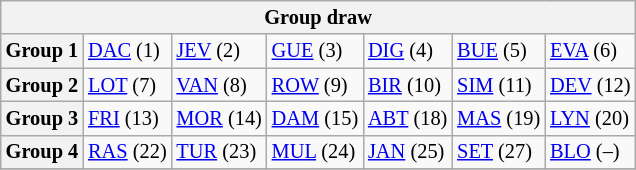<table class="wikitable" style="text-align:center; font-size:85%">
<tr>
<th colspan="7">Group draw</th>
</tr>
<tr>
<th>Group 1</th>
<td align="left"> <a href='#'>DAC</a> (1)</td>
<td align="left"> <a href='#'>JEV</a> (2)</td>
<td align="left"> <a href='#'>GUE</a> (3)</td>
<td align="left"> <a href='#'>DIG</a> (4)</td>
<td align="left"> <a href='#'>BUE</a> (5)</td>
<td align="left"> <a href='#'>EVA</a> (6)</td>
</tr>
<tr>
<th>Group 2</th>
<td align="left"> <a href='#'>LOT</a> (7)</td>
<td align="left"> <a href='#'>VAN</a> (8)</td>
<td align="left"> <a href='#'>ROW</a> (9)</td>
<td align="left"> <a href='#'>BIR</a> (10)</td>
<td align="left"> <a href='#'>SIM</a> (11)</td>
<td align="left"> <a href='#'>DEV</a> (12)</td>
</tr>
<tr>
<th>Group 3</th>
<td align="left"> <a href='#'>FRI</a> (13)</td>
<td align="left"> <a href='#'>MOR</a> (14)</td>
<td align="left"> <a href='#'>DAM</a> (15)</td>
<td align="left"> <a href='#'>ABT</a> (18)</td>
<td align="left"> <a href='#'>MAS</a> (19)</td>
<td align="left"> <a href='#'>LYN</a> (20)</td>
</tr>
<tr>
<th>Group 4</th>
<td align="left"> <a href='#'>RAS</a> (22)</td>
<td align="left"> <a href='#'>TUR</a> (23)</td>
<td align="left"> <a href='#'>MUL</a> (24)</td>
<td align="left"> <a href='#'>JAN</a> (25)</td>
<td align="left"> <a href='#'>SET</a> (27)</td>
<td align="left"> <a href='#'>BLO</a> (–)</td>
</tr>
<tr>
</tr>
</table>
